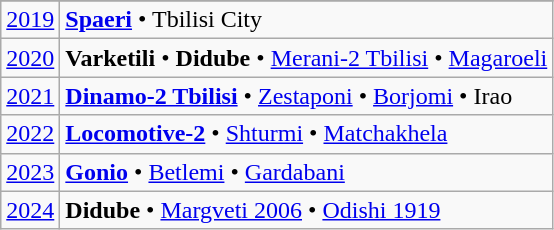<table class="wikitable">
<tr>
</tr>
<tr>
<td><a href='#'>2019</a></td>
<td><strong><a href='#'>Spaeri</a></strong> • Tbilisi City</td>
</tr>
<tr>
<td><a href='#'>2020</a></td>
<td><strong>Varketili</strong> • <strong>Didube</strong> • <a href='#'>Merani-2 Tbilisi</a> • <a href='#'>Magaroeli</a></td>
</tr>
<tr>
<td><a href='#'>2021</a></td>
<td><strong><a href='#'>Dinamo-2 Tbilisi</a></strong> • <a href='#'> Zestaponi</a> • <a href='#'>Borjomi</a> • Irao</td>
</tr>
<tr>
<td><a href='#'>2022</a></td>
<td><strong><a href='#'>Locomotive-2</a></strong> • <a href='#'>Shturmi</a> • <a href='#'>Matchakhela</a></td>
</tr>
<tr>
<td><a href='#'>2023</a></td>
<td><strong><a href='#'>Gonio</a></strong> • <a href='#'>Betlemi</a> • <a href='#'>Gardabani</a></td>
</tr>
<tr>
<td><a href='#'>2024</a></td>
<td><strong>Didube</strong> • <a href='#'>Margveti 2006</a> • <a href='#'>Odishi 1919</a></td>
</tr>
</table>
